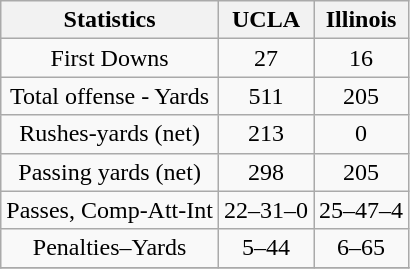<table class=wikitable style="text-align:center">
<tr>
<th>Statistics</th>
<th>UCLA</th>
<th>Illinois</th>
</tr>
<tr>
<td>First Downs</td>
<td>27</td>
<td>16</td>
</tr>
<tr>
<td>Total offense - Yards</td>
<td>511</td>
<td>205</td>
</tr>
<tr>
<td>Rushes-yards (net)</td>
<td>213</td>
<td>0</td>
</tr>
<tr>
<td>Passing yards (net)</td>
<td>298</td>
<td>205</td>
</tr>
<tr>
<td>Passes, Comp-Att-Int</td>
<td>22–31–0</td>
<td>25–47–4</td>
</tr>
<tr>
<td>Penalties–Yards</td>
<td>5–44</td>
<td>6–65</td>
</tr>
<tr>
</tr>
</table>
